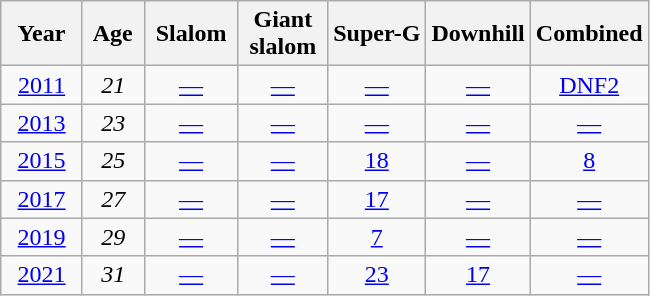<table class=wikitable style="text-align:center">
<tr>
<th>  Year  </th>
<th> Age </th>
<th> Slalom </th>
<th> Giant <br> slalom </th>
<th>Super-G</th>
<th>Downhill</th>
<th>Combined</th>
</tr>
<tr>
<td><a href='#'>2011</a></td>
<td><em>21</em></td>
<td><a href='#'>—</a></td>
<td><a href='#'>—</a></td>
<td><a href='#'>—</a></td>
<td><a href='#'>—</a></td>
<td><a href='#'>DNF2</a></td>
</tr>
<tr>
<td><a href='#'>2013</a></td>
<td><em>23</em></td>
<td><a href='#'>—</a></td>
<td><a href='#'>—</a></td>
<td><a href='#'>—</a></td>
<td><a href='#'>—</a></td>
<td><a href='#'>—</a></td>
</tr>
<tr>
<td><a href='#'>2015</a></td>
<td><em>25</em></td>
<td><a href='#'>—</a></td>
<td><a href='#'>—</a></td>
<td><a href='#'>18</a></td>
<td><a href='#'>—</a></td>
<td><a href='#'>8</a></td>
</tr>
<tr>
<td><a href='#'>2017</a></td>
<td><em>27</em></td>
<td><a href='#'>—</a></td>
<td><a href='#'>—</a></td>
<td><a href='#'>17</a></td>
<td><a href='#'>—</a></td>
<td><a href='#'>—</a></td>
</tr>
<tr>
<td><a href='#'>2019</a></td>
<td><em>29</em></td>
<td><a href='#'>—</a></td>
<td><a href='#'>—</a></td>
<td><a href='#'>7</a></td>
<td><a href='#'>—</a></td>
<td><a href='#'>—</a></td>
</tr>
<tr>
<td><a href='#'>2021</a></td>
<td><em>31</em></td>
<td><a href='#'>—</a></td>
<td><a href='#'>—</a></td>
<td><a href='#'>23</a></td>
<td><a href='#'>17</a></td>
<td><a href='#'>—</a></td>
</tr>
</table>
